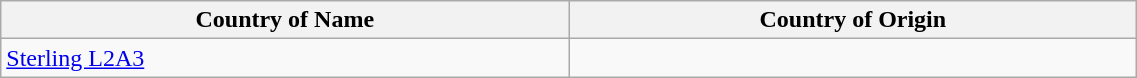<table class="wikitable" width="60%" border="0">
<tr>
<th width="5%">Country of Name</th>
<th width="5%">Country of Origin</th>
</tr>
<tr>
<td><a href='#'>Sterling L2A3</a></td>
<td></td>
</tr>
</table>
